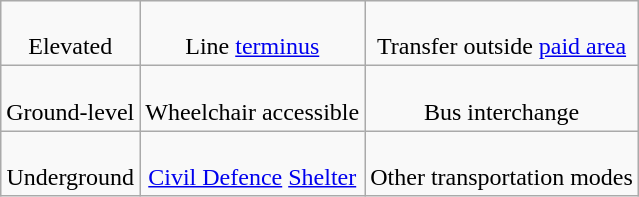<table class="wikitable" style="text-align:center;">
<tr>
<td><br>Elevated</td>
<td> <br>Line <a href='#'>terminus</a></td>
<td><br>Transfer outside <a href='#'>paid area</a></td>
</tr>
<tr>
<td><br>Ground-level</td>
<td style='border-style: none none none none;'><br>Wheelchair accessible</td>
<td><br>Bus interchange</td>
</tr>
<tr>
<td><br>Underground</td>
<td><br><a href='#'>Civil Defence</a> <a href='#'>Shelter</a></td>
<td>      <br> Other transportation modes</td>
</tr>
</table>
